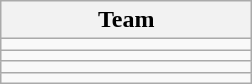<table class="wikitable" style="display:inline-table;">
<tr>
<th width=160>Team</th>
</tr>
<tr>
<td></td>
</tr>
<tr>
<td></td>
</tr>
<tr>
<td></td>
</tr>
<tr>
<td></td>
</tr>
</table>
